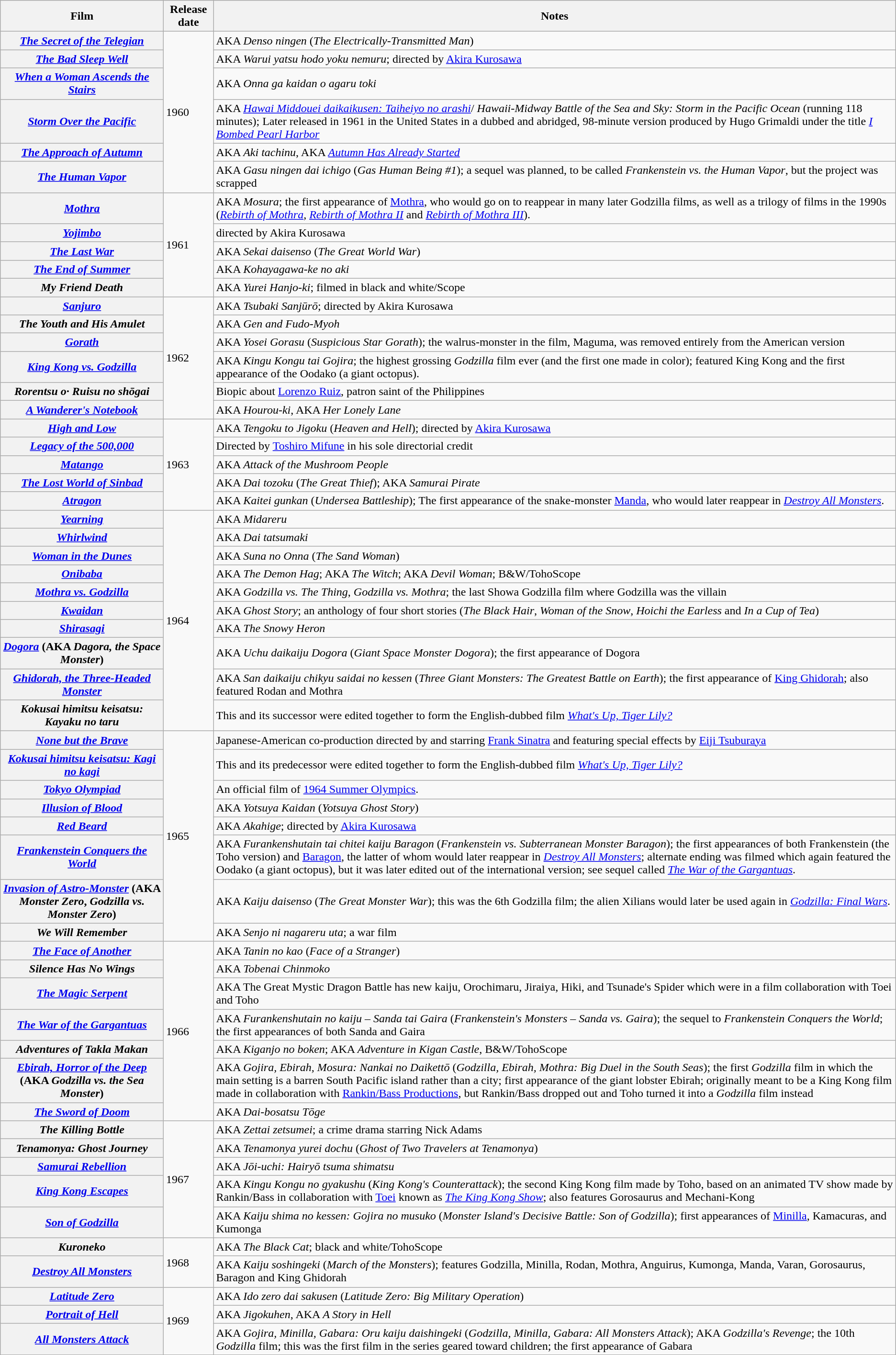<table class="wikitable">
<tr>
<th>Film</th>
<th>Release date</th>
<th>Notes</th>
</tr>
<tr>
<th scope="row"><em><a href='#'>The Secret of the Telegian</a></em></th>
<td rowspan="6">1960</td>
<td>AKA <em>Denso ningen</em> (<em>The Electrically-Transmitted Man</em>)</td>
</tr>
<tr>
<th scope="row"><em><a href='#'>The Bad Sleep Well</a></em></th>
<td>AKA <em>Warui yatsu hodo yoku nemuru</em>; directed by <a href='#'>Akira Kurosawa</a></td>
</tr>
<tr>
<th scope="row"><em><a href='#'>When a Woman Ascends the Stairs</a></em></th>
<td>AKA <em>Onna ga kaidan o agaru toki</em></td>
</tr>
<tr>
<th scope="row"><em><a href='#'>Storm Over the Pacific</a></em></th>
<td>AKA <em><a href='#'>Hawai Middouei daikaikusen: Taiheiyo no arashi</a></em>/ <em>Hawaii-Midway Battle of the Sea and Sky: Storm in the Pacific Ocean</em> (running 118 minutes); Later released in 1961 in the United States in a dubbed and abridged, 98-minute version produced by Hugo Grimaldi under the title <em><a href='#'>I Bombed Pearl Harbor</a></em></td>
</tr>
<tr>
<th scope="row"><em><a href='#'>The Approach of Autumn</a></em></th>
<td>AKA <em>Aki tachinu</em>, AKA <em><a href='#'>Autumn Has Already Started</a></em></td>
</tr>
<tr>
<th scope="row"><em><a href='#'>The Human Vapor</a></em></th>
<td>AKA <em>Gasu ningen dai ichigo</em> (<em>Gas Human Being #1</em>);  a sequel was planned, to be called <em>Frankenstein vs. the Human Vapor</em>, but the project was scrapped</td>
</tr>
<tr>
<th scope="row"><em><a href='#'>Mothra</a></em></th>
<td rowspan="5">1961</td>
<td>AKA <em>Mosura</em>; the first appearance of <a href='#'>Mothra</a>, who would go on to reappear in many later Godzilla films, as well as a trilogy of films in the 1990s (<em><a href='#'>Rebirth of Mothra</a></em>, <em><a href='#'>Rebirth of Mothra II</a></em> and <em><a href='#'>Rebirth of Mothra III</a></em>).</td>
</tr>
<tr>
<th scope="row"><em><a href='#'>Yojimbo</a></em></th>
<td>directed by Akira Kurosawa</td>
</tr>
<tr>
<th scope="row"><em><a href='#'>The Last War</a></em></th>
<td>AKA <em>Sekai daisenso</em> (<em>The Great World War</em>)</td>
</tr>
<tr>
<th scope="row"><em><a href='#'>The End of Summer</a></em></th>
<td>AKA <em>Kohayagawa-ke no aki</em></td>
</tr>
<tr>
<th scope="row"><em>My Friend Death</em></th>
<td>AKA <em>Yurei Hanjo-ki</em>; filmed in black and white/Scope </td>
</tr>
<tr>
<th scope="row"><em><a href='#'>Sanjuro</a></em></th>
<td rowspan="6">1962</td>
<td>AKA <em>Tsubaki Sanjūrō</em>; directed by Akira Kurosawa</td>
</tr>
<tr>
<th scope="row"><em>The Youth and His Amulet</em></th>
<td>AKA <em>Gen and Fudo-Myoh</em></td>
</tr>
<tr>
<th scope="row"><em><a href='#'>Gorath</a></em></th>
<td>AKA <em>Yosei Gorasu</em> (<em>Suspicious Star Gorath</em>); the walrus-monster in the film, Maguma, was removed entirely from the American version</td>
</tr>
<tr>
<th scope="row"><em><a href='#'>King Kong vs. Godzilla</a></em></th>
<td>AKA <em>Kingu Kongu tai Gojira</em>; the highest grossing <em>Godzilla</em> film ever (and the first one made in color); featured King Kong and the first appearance of the Oodako (a giant octopus).</td>
</tr>
<tr>
<th scope="row"><em>Rorentsu o· Ruisu no shōgai</em></th>
<td>Biopic about <a href='#'>Lorenzo Ruiz</a>, patron saint of the Philippines</td>
</tr>
<tr>
<th scope="row"><em><a href='#'>A Wanderer's Notebook</a></em></th>
<td>AKA <em>Hourou-ki</em>, AKA <em>Her Lonely Lane</em></td>
</tr>
<tr>
<th scope="row"><em><a href='#'>High and Low</a></em></th>
<td rowspan="5">1963</td>
<td>AKA <em>Tengoku to Jigoku</em> (<em>Heaven and Hell</em>); directed by <a href='#'>Akira Kurosawa</a></td>
</tr>
<tr>
<th scope="row"><em><a href='#'>Legacy of the 500,000</a></em></th>
<td>Directed by <a href='#'>Toshiro Mifune</a> in his sole directorial credit</td>
</tr>
<tr>
<th scope="row"><em><a href='#'>Matango</a></em></th>
<td>AKA <em>Attack of the Mushroom People</em></td>
</tr>
<tr>
<th scope="row"><em><a href='#'>The Lost World of Sinbad</a></em></th>
<td>AKA <em>Dai tozoku</em> (<em>The Great Thief</em>); AKA <em>Samurai Pirate</em></td>
</tr>
<tr>
<th scope="row"><em><a href='#'>Atragon</a></em></th>
<td>AKA <em>Kaitei gunkan</em> (<em>Undersea Battleship</em>); The first appearance of the snake-monster <a href='#'>Manda</a>, who would later reappear in <em><a href='#'>Destroy All Monsters</a></em>.</td>
</tr>
<tr>
<th scope="row"><em><a href='#'>Yearning</a></em></th>
<td rowspan="10">1964</td>
<td>AKA <em>Midareru</em></td>
</tr>
<tr>
<th scope="row"><em><a href='#'>Whirlwind</a></em></th>
<td>AKA <em>Dai tatsumaki</em></td>
</tr>
<tr>
<th scope="row"><em><a href='#'>Woman in the Dunes</a></em></th>
<td>AKA <em>Suna no Onna</em> (<em>The Sand Woman</em>)</td>
</tr>
<tr>
<th scope="row"><em><a href='#'>Onibaba</a></em></th>
<td>AKA <em>The Demon Hag</em>; AKA <em>The Witch</em>; AKA <em>Devil Woman</em>;  B&W/TohoScope</td>
</tr>
<tr>
<th scope="row"><em><a href='#'>Mothra vs. Godzilla</a></em></th>
<td>AKA <em>Godzilla vs. The Thing</em>, <em>Godzilla vs. Mothra</em>; the last Showa Godzilla film where Godzilla was the villain</td>
</tr>
<tr>
<th scope="row"><em><a href='#'>Kwaidan</a></em></th>
<td>AKA <em>Ghost Story</em>; an anthology of four short stories (<em>The Black Hair</em>, <em>Woman of the Snow</em>, <em>Hoichi the Earless</em> and <em>In a Cup of Tea</em>)</td>
</tr>
<tr>
<th scope="row"><em><a href='#'>Shirasagi</a></em></th>
<td>AKA <em>The Snowy Heron</em></td>
</tr>
<tr>
<th scope="row"><em><a href='#'>Dogora</a></em> (AKA <em>Dagora, the Space Monster</em>)</th>
<td>AKA <em>Uchu daikaiju Dogora</em> (<em>Giant Space Monster Dogora</em>); the first appearance of Dogora</td>
</tr>
<tr>
<th scope="row"><em><a href='#'>Ghidorah, the Three-Headed Monster</a></em></th>
<td>AKA <em>San daikaiju chikyu saidai no kessen</em> (<em>Three Giant Monsters: The Greatest Battle on Earth</em>); the first appearance of <a href='#'>King Ghidorah</a>; also featured Rodan and Mothra</td>
</tr>
<tr>
<th scope="row"><em>Kokusai himitsu keisatsu: Kayaku no taru</em></th>
<td>This and its successor were edited together to form the English-dubbed film <em><a href='#'>What's Up, Tiger Lily?</a></em></td>
</tr>
<tr>
<th scope="row"><em><a href='#'>None but the Brave</a></em></th>
<td rowspan="8">1965</td>
<td>Japanese-American co-production directed by and starring <a href='#'>Frank Sinatra</a> and featuring special effects by <a href='#'>Eiji Tsuburaya</a></td>
</tr>
<tr>
<th scope="row"><em><a href='#'>Kokusai himitsu keisatsu: Kagi no kagi</a></em></th>
<td>This and its predecessor were edited together to form the English-dubbed film <em><a href='#'>What's Up, Tiger Lily?</a></em></td>
</tr>
<tr>
<th scope="row"><em><a href='#'>Tokyo Olympiad</a></em></th>
<td>An official film of <a href='#'>1964 Summer Olympics</a>.</td>
</tr>
<tr>
<th scope="row"><em><a href='#'>Illusion of Blood</a></em></th>
<td>AKA <em>Yotsuya Kaidan</em> (<em>Yotsuya Ghost Story</em>)</td>
</tr>
<tr>
<th scope="row"><em><a href='#'>Red Beard</a></em></th>
<td>AKA <em>Akahige</em>; directed by <a href='#'>Akira Kurosawa</a></td>
</tr>
<tr>
<th scope="row"><em><a href='#'>Frankenstein Conquers the World</a></em></th>
<td>AKA <em>Furankenshutain tai chitei kaiju Baragon</em> (<em>Frankenstein vs. Subterranean Monster Baragon</em>); the first appearances of both Frankenstein (the Toho version) and <a href='#'>Baragon</a>, the latter of whom would later reappear in <em><a href='#'>Destroy All Monsters</a></em>; alternate ending was filmed which again featured the Oodako (a giant octopus), but it was later edited out of the international version; see sequel called <em><a href='#'>The War of the Gargantuas</a></em>.</td>
</tr>
<tr>
<th scope="row"><em><a href='#'>Invasion of Astro-Monster</a></em> (AKA <em>Monster Zero</em>, <em>Godzilla vs. Monster Zero</em>)</th>
<td>AKA <em>Kaiju daisenso</em> (<em>The Great Monster War</em>); this was the 6th Godzilla film; the alien Xilians would later be used again in <em><a href='#'>Godzilla: Final Wars</a></em>.</td>
</tr>
<tr>
<th scope="row"><em>We Will Remember</em></th>
<td>AKA <em>Senjo ni nagareru uta</em>;  a war film</td>
</tr>
<tr>
<th scope="row"><em><a href='#'>The Face of Another</a></em></th>
<td rowspan="7">1966</td>
<td>AKA <em>Tanin no kao</em> (<em>Face of a Stranger</em>)</td>
</tr>
<tr>
<th scope="row"><em>Silence Has No Wings</em></th>
<td>AKA <em>Tobenai Chinmoko</em></td>
</tr>
<tr>
<th scope="row"><em><a href='#'>The Magic Serpent</a></em></th>
<td>AKA The Great Mystic Dragon Battle has new kaiju, Orochimaru, Jiraiya, Hiki, and Tsunade's Spider which were in a film collaboration with Toei and Toho</td>
</tr>
<tr>
<th scope="row"><em><a href='#'>The War of the Gargantuas</a></em></th>
<td>AKA <em>Furankenshutain no kaiju – Sanda tai Gaira</em> (<em>Frankenstein's Monsters – Sanda vs. Gaira</em>); the sequel to <em>Frankenstein Conquers the World</em>; the first appearances of both Sanda and Gaira</td>
</tr>
<tr>
<th scope="row"><em>Adventures of Takla Makan</em></th>
<td>AKA <em>Kiganjo no boken</em>; AKA <em>Adventure in Kigan Castle</em>, B&W/TohoScope</td>
</tr>
<tr>
<th scope="row"><em><a href='#'>Ebirah, Horror of the Deep</a></em> (AKA <em>Godzilla vs. the Sea Monster</em>)</th>
<td>AKA <em>Gojira, Ebirah, Mosura: Nankai no Daikettō</em> (<em>Godzilla, Ebirah, Mothra: Big Duel in the South Seas</em>);  the first <em>Godzilla</em> film in which the main setting is a barren South Pacific island rather than a city; first appearance of the giant lobster Ebirah; originally meant to be a King Kong film made in collaboration with <a href='#'>Rankin/Bass Productions</a>, but Rankin/Bass dropped out and Toho turned it into a <em>Godzilla</em> film instead</td>
</tr>
<tr>
<th scope="row"><em><a href='#'>The Sword of Doom</a></em></th>
<td>AKA <em>Dai-bosatsu Tōge</em></td>
</tr>
<tr>
<th scope="row"><em>The Killing Bottle</em></th>
<td rowspan="5">1967</td>
<td>AKA <em>Zettai zetsumei</em>; a crime drama starring Nick Adams</td>
</tr>
<tr>
<th scope="row"><em>Tenamonya: Ghost Journey</em></th>
<td>AKA <em>Tenamonya yurei dochu</em> (<em>Ghost of Two Travelers at Tenamonya</em>)</td>
</tr>
<tr>
<th scope="row"><em><a href='#'>Samurai Rebellion</a></em></th>
<td>AKA <em>Jōi-uchi: Hairyō tsuma shimatsu</em></td>
</tr>
<tr>
<th scope="row"><em><a href='#'>King Kong Escapes</a></em></th>
<td>AKA <em>Kingu Kongu no gyakushu</em> (<em>King Kong's Counterattack</em>); the second King Kong film made by Toho, based on an animated TV show made by Rankin/Bass in collaboration with <a href='#'>Toei</a> known as <em><a href='#'>The King Kong Show</a></em>; also features Gorosaurus and Mechani-Kong</td>
</tr>
<tr>
<th scope="row"><em><a href='#'>Son of Godzilla</a></em></th>
<td>AKA <em>Kaiju shima no kessen: Gojira no musuko</em> (<em>Monster Island's Decisive Battle: Son of Godzilla</em>); first appearances of <a href='#'>Minilla</a>, Kamacuras, and Kumonga</td>
</tr>
<tr>
<th scope="row"><em>Kuroneko</em></th>
<td rowspan="2">1968</td>
<td>AKA <em>The Black Cat</em>; black and white/TohoScope</td>
</tr>
<tr>
<th scope="row"><em><a href='#'>Destroy All Monsters</a></em></th>
<td>AKA <em>Kaiju soshingeki</em> (<em>March of the Monsters</em>); features Godzilla, Minilla, Rodan, Mothra, Anguirus, Kumonga, Manda, Varan, Gorosaurus, Baragon and King Ghidorah</td>
</tr>
<tr>
<th scope="row"><em><a href='#'>Latitude Zero</a></em></th>
<td rowspan="3">1969</td>
<td>AKA <em>Ido zero dai sakusen</em> (<em>Latitude Zero: Big Military Operation</em>)</td>
</tr>
<tr>
<th scope="row"><em><a href='#'>Portrait of Hell</a></em></th>
<td>AKA <em>Jigokuhen</em>, AKA <em>A Story in Hell</em></td>
</tr>
<tr>
<th scope="row"><em><a href='#'>All Monsters Attack</a></em></th>
<td>AKA <em>Gojira, Minilla, Gabara: Oru kaiju daishingeki</em> (<em>Godzilla, Minilla, Gabara: All Monsters Attack</em>); AKA <em>Godzilla's Revenge</em>; the 10th <em>Godzilla</em> film; this was the first film in the series geared toward children; the first appearance of Gabara</td>
</tr>
</table>
